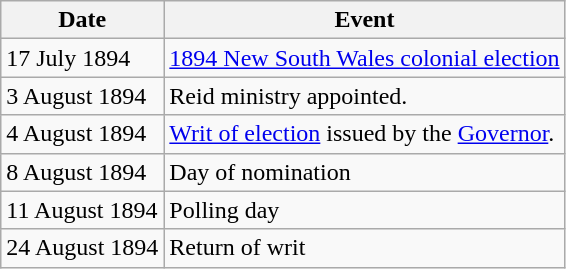<table class="wikitable">
<tr>
<th>Date</th>
<th>Event</th>
</tr>
<tr>
<td>17 July 1894</td>
<td><a href='#'>1894 New South Wales colonial election</a></td>
</tr>
<tr>
<td>3 August 1894</td>
<td>Reid ministry appointed.</td>
</tr>
<tr>
<td>4 August 1894</td>
<td><a href='#'>Writ of election</a> issued by the <a href='#'>Governor</a>.</td>
</tr>
<tr>
<td>8 August 1894</td>
<td>Day of nomination</td>
</tr>
<tr>
<td>11 August 1894</td>
<td>Polling day</td>
</tr>
<tr>
<td>24 August 1894</td>
<td>Return of writ</td>
</tr>
</table>
